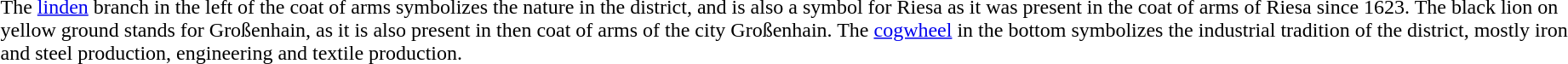<table>
<tr valign=top>
<td></td>
<td>The <a href='#'>linden</a> branch in the left of the coat of arms symbolizes the nature in the district, and is also a symbol for Riesa as it was present in the coat of arms of Riesa since 1623. The black lion on yellow ground stands for Großenhain, as it is also present in then coat of arms of the city Großenhain. The <a href='#'>cogwheel</a> in the bottom symbolizes the industrial tradition of the district, mostly iron and steel production, engineering and textile production.</td>
</tr>
</table>
